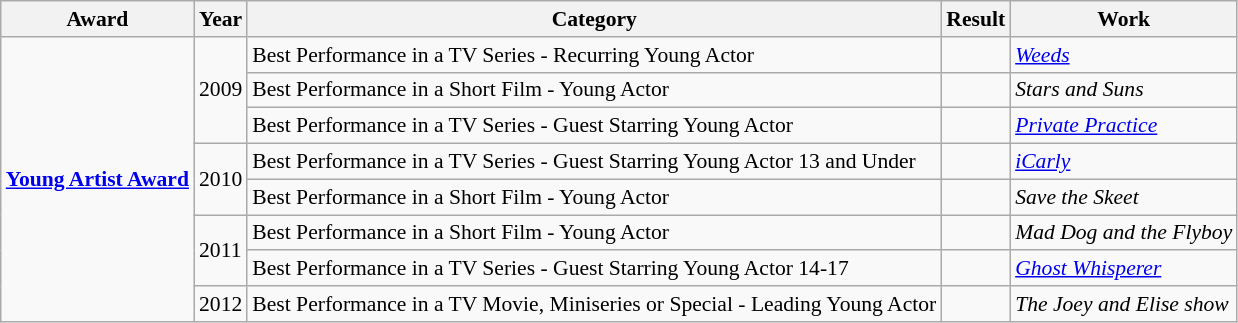<table class="wikitable" style="font-size: 90%;">
<tr>
<th>Award</th>
<th>Year</th>
<th>Category</th>
<th>Result</th>
<th>Work</th>
</tr>
<tr>
<td rowspan=8><strong><a href='#'>Young Artist Award</a></strong></td>
<td rowspan=3>2009</td>
<td>Best Performance in a TV Series - Recurring Young Actor</td>
<td></td>
<td><em><a href='#'>Weeds</a></em></td>
</tr>
<tr>
<td>Best Performance in a Short Film - Young Actor</td>
<td></td>
<td><em>Stars and Suns</em></td>
</tr>
<tr>
<td>Best Performance in a TV Series - Guest Starring Young Actor</td>
<td></td>
<td><em><a href='#'>Private Practice</a></em></td>
</tr>
<tr>
<td rowspan=2>2010</td>
<td>Best Performance in a TV Series - Guest Starring Young Actor 13 and Under</td>
<td></td>
<td><em><a href='#'>iCarly</a></em></td>
</tr>
<tr>
<td>Best Performance in a Short Film - Young Actor</td>
<td></td>
<td><em>Save the Skeet</em></td>
</tr>
<tr>
<td rowspan=2>2011</td>
<td>Best Performance in a Short Film - Young Actor</td>
<td></td>
<td><em>Mad Dog and the Flyboy</em></td>
</tr>
<tr>
<td>Best Performance in a TV Series - Guest Starring Young Actor 14-17</td>
<td></td>
<td><em><a href='#'>Ghost Whisperer</a></em></td>
</tr>
<tr>
<td>2012</td>
<td>Best Performance in a TV Movie, Miniseries or Special - Leading Young Actor</td>
<td></td>
<td><em>The Joey and Elise show</em></td>
</tr>
</table>
